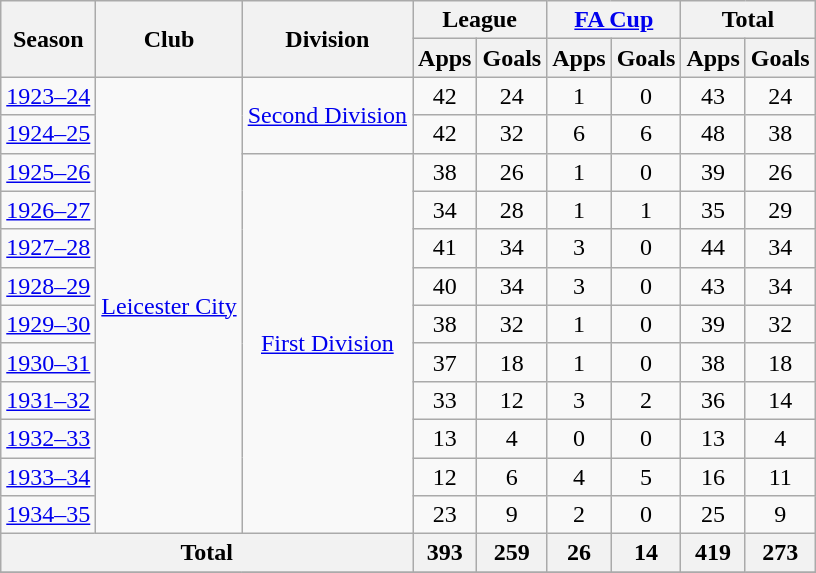<table class="wikitable" style="text-align: center;">
<tr>
<th rowspan="2">Season</th>
<th rowspan="2">Club</th>
<th rowspan="2">Division</th>
<th colspan="2">League</th>
<th colspan="2"><a href='#'>FA Cup</a></th>
<th colspan="2">Total</th>
</tr>
<tr>
<th>Apps</th>
<th>Goals</th>
<th>Apps</th>
<th>Goals</th>
<th>Apps</th>
<th>Goals</th>
</tr>
<tr>
<td><a href='#'>1923–24</a></td>
<td rowspan="12"><a href='#'>Leicester City</a></td>
<td rowspan="2"><a href='#'>Second Division</a></td>
<td>42</td>
<td>24</td>
<td>1</td>
<td>0</td>
<td>43</td>
<td>24</td>
</tr>
<tr>
<td><a href='#'>1924–25</a></td>
<td>42</td>
<td>32</td>
<td>6</td>
<td>6</td>
<td>48</td>
<td>38</td>
</tr>
<tr>
<td><a href='#'>1925–26</a></td>
<td rowspan="10"><a href='#'>First Division</a></td>
<td>38</td>
<td>26</td>
<td>1</td>
<td>0</td>
<td>39</td>
<td>26</td>
</tr>
<tr>
<td><a href='#'>1926–27</a></td>
<td>34</td>
<td>28</td>
<td>1</td>
<td>1</td>
<td>35</td>
<td>29</td>
</tr>
<tr>
<td><a href='#'>1927–28</a></td>
<td>41</td>
<td>34</td>
<td>3</td>
<td>0</td>
<td>44</td>
<td>34</td>
</tr>
<tr>
<td><a href='#'>1928–29</a></td>
<td>40</td>
<td>34</td>
<td>3</td>
<td>0</td>
<td>43</td>
<td>34</td>
</tr>
<tr>
<td><a href='#'>1929–30</a></td>
<td>38</td>
<td>32</td>
<td>1</td>
<td>0</td>
<td>39</td>
<td>32</td>
</tr>
<tr>
<td><a href='#'>1930–31</a></td>
<td>37</td>
<td>18</td>
<td>1</td>
<td>0</td>
<td>38</td>
<td>18</td>
</tr>
<tr>
<td><a href='#'>1931–32</a></td>
<td>33</td>
<td>12</td>
<td>3</td>
<td>2</td>
<td>36</td>
<td>14</td>
</tr>
<tr>
<td><a href='#'>1932–33</a></td>
<td>13</td>
<td>4</td>
<td>0</td>
<td>0</td>
<td>13</td>
<td>4</td>
</tr>
<tr>
<td><a href='#'>1933–34</a></td>
<td>12</td>
<td>6</td>
<td>4</td>
<td>5</td>
<td>16</td>
<td>11</td>
</tr>
<tr>
<td><a href='#'>1934–35</a></td>
<td>23</td>
<td>9</td>
<td>2</td>
<td>0</td>
<td>25</td>
<td>9</td>
</tr>
<tr>
<th colspan="3">Total</th>
<th>393</th>
<th>259</th>
<th>26</th>
<th>14</th>
<th>419</th>
<th>273</th>
</tr>
<tr>
</tr>
</table>
